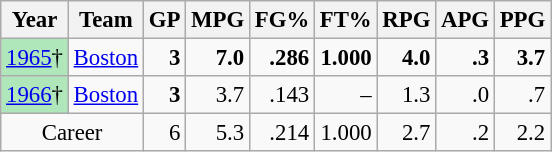<table class="wikitable sortable" style="font-size:95%; text-align:right;">
<tr>
<th>Year</th>
<th>Team</th>
<th>GP</th>
<th>MPG</th>
<th>FG%</th>
<th>FT%</th>
<th>RPG</th>
<th>APG</th>
<th>PPG</th>
</tr>
<tr>
<td style="text-align:left;background:#afe6ba;"><a href='#'>1965</a>†</td>
<td style="text-align:left;"><a href='#'>Boston</a></td>
<td><strong>3</strong></td>
<td><strong>7.0</strong></td>
<td><strong>.286</strong></td>
<td><strong>1.000</strong></td>
<td><strong>4.0</strong></td>
<td><strong>.3</strong></td>
<td><strong>3.7</strong></td>
</tr>
<tr>
<td style="text-align:left;background:#afe6ba;"><a href='#'>1966</a>†</td>
<td style="text-align:left;"><a href='#'>Boston</a></td>
<td><strong>3</strong></td>
<td>3.7</td>
<td>.143</td>
<td>–</td>
<td>1.3</td>
<td>.0</td>
<td>.7</td>
</tr>
<tr class="sortbottom">
<td style="text-align:center;" colspan="2">Career</td>
<td>6</td>
<td>5.3</td>
<td>.214</td>
<td>1.000</td>
<td>2.7</td>
<td>.2</td>
<td>2.2</td>
</tr>
</table>
